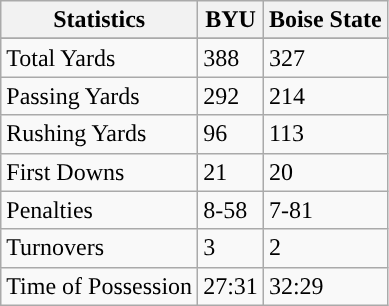<table class="wikitable">
<tr>
<th>Statistics</th>
<th>BYU</th>
<th>Boise State</th>
</tr>
<tr>
</tr>
<tr>
<td>Total Yards</td>
<td>388</td>
<td>327</td>
</tr>
<tr>
<td>Passing Yards</td>
<td>292</td>
<td>214</td>
</tr>
<tr>
<td>Rushing Yards</td>
<td>96</td>
<td>113</td>
</tr>
<tr>
<td>First Downs</td>
<td>21</td>
<td>20</td>
</tr>
<tr>
<td>Penalties</td>
<td>8-58</td>
<td>7-81</td>
</tr>
<tr>
<td>Turnovers</td>
<td>3</td>
<td>2</td>
</tr>
<tr>
<td>Time of Possession</td>
<td>27:31</td>
<td>32:29</td>
</tr>
</table>
